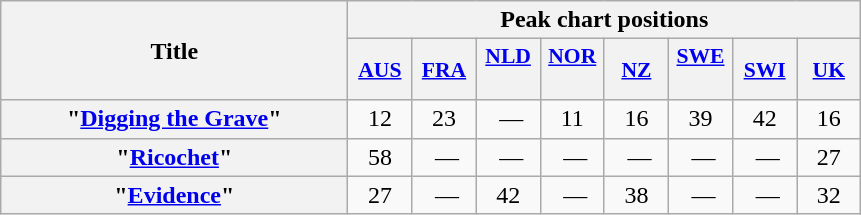<table class="wikitable plainrowheaders" style="text-align: center">
<tr>
<th scope="col" rowspan="2" style="width:14em;">Title</th>
<th scope="col" colspan="10">Peak chart positions</th>
</tr>
<tr>
<th scope="col" style="width:2.5em; font-size:90%;"><a href='#'>AUS</a><br></th>
<th scope="col" style="width:2.5em; font-size:90%;"><a href='#'>FRA</a><br></th>
<th scope="col" style="width:2.5em; font-size:90%;"><a href='#'>NLD</a><br> </th>
<th scope="col" style="width:2.5em; font-size:90%;"><a href='#'>NOR</a><br> </th>
<th scope="col" style="width:2.5em; font-size:90%;"><a href='#'>NZ</a><br></th>
<th scope="col" style="width:2.5em; font-size:90%;"><a href='#'>SWE</a><br> </th>
<th scope="col" style="width:2.5em; font-size:90%;"><a href='#'>SWI</a><br></th>
<th scope="col" style="width:2.5em; font-size:90%;"><a href='#'>UK</a><br></th>
</tr>
<tr>
<th scope="row">"<a href='#'>Digging the Grave</a>"</th>
<td>12</td>
<td>23</td>
<td> —</td>
<td>11</td>
<td>16</td>
<td>39</td>
<td>42</td>
<td>16</td>
</tr>
<tr>
<th scope="row">"<a href='#'>Ricochet</a>"</th>
<td>58</td>
<td> —</td>
<td> —</td>
<td> —</td>
<td> —</td>
<td> —</td>
<td> —</td>
<td>27</td>
</tr>
<tr>
<th scope="row">"<a href='#'>Evidence</a>"</th>
<td>27</td>
<td> —</td>
<td>42</td>
<td> —</td>
<td>38</td>
<td> —</td>
<td> —</td>
<td>32</td>
</tr>
</table>
